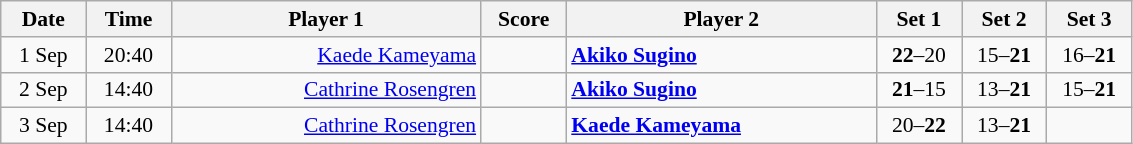<table class="wikitable" style="font-size:90%; text-align:center">
<tr>
<th width="50">Date</th>
<th width="50">Time</th>
<th width="200">Player 1</th>
<th width="50">Score</th>
<th width="200">Player 2</th>
<th width="50">Set 1</th>
<th width="50">Set 2</th>
<th width="50">Set 3</th>
</tr>
<tr>
<td>1 Sep</td>
<td>20:40</td>
<td align="right"><a href='#'>Kaede Kameyama</a> </td>
<td> </td>
<td align="left"><strong> <a href='#'>Akiko Sugino</a></strong></td>
<td><strong>22</strong>–20</td>
<td>15–<strong>21</strong></td>
<td>16–<strong>21</strong></td>
</tr>
<tr>
<td>2 Sep</td>
<td>14:40</td>
<td align="right"><a href='#'>Cathrine Rosengren</a> </td>
<td> </td>
<td align="left"><strong> <a href='#'>Akiko Sugino</a></strong></td>
<td><strong>21</strong>–15</td>
<td>13–<strong>21</strong></td>
<td>15–<strong>21</strong></td>
</tr>
<tr>
<td>3 Sep</td>
<td>14:40</td>
<td align="right"><a href='#'>Cathrine Rosengren</a> </td>
<td> </td>
<td align="left"><strong> <a href='#'>Kaede Kameyama</a></strong></td>
<td>20–<strong>22</strong></td>
<td>13–<strong>21</strong></td>
<td></td>
</tr>
</table>
